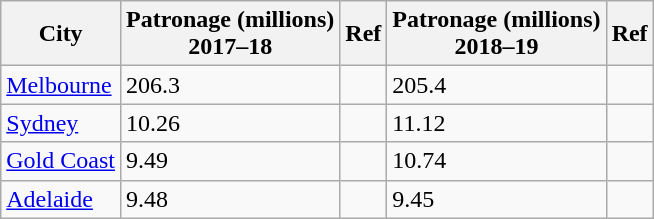<table class="wikitable">
<tr>
<th>City</th>
<th>Patronage (millions)<br>2017–18</th>
<th>Ref</th>
<th>Patronage (millions)<br>2018–19</th>
<th>Ref</th>
</tr>
<tr>
<td><a href='#'>Melbourne</a></td>
<td>206.3</td>
<td></td>
<td>205.4</td>
<td></td>
</tr>
<tr>
<td><a href='#'>Sydney</a></td>
<td>10.26</td>
<td></td>
<td>11.12</td>
<td></td>
</tr>
<tr>
<td><a href='#'>Gold Coast</a></td>
<td>9.49</td>
<td></td>
<td>10.74</td>
<td></td>
</tr>
<tr>
<td><a href='#'>Adelaide</a></td>
<td>9.48</td>
<td></td>
<td>9.45</td>
<td></td>
</tr>
</table>
